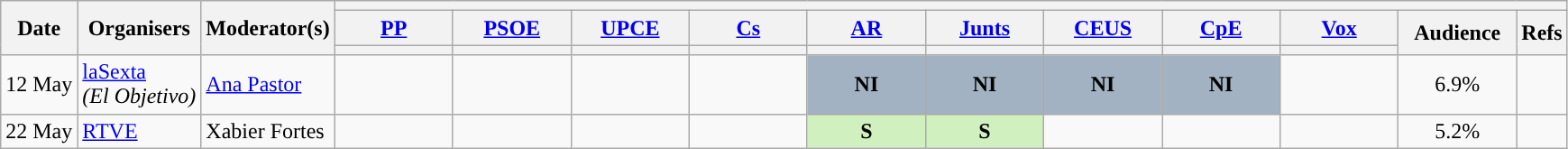<table class="wikitable" style="text-align:center;">
<tr>
<th rowspan="3">Date</th>
<th rowspan="3">Organisers</th>
<th rowspan="3">Moderator(s)</th>
<th colspan="11">        </th>
</tr>
<tr>
<th scope="col" style="width:5em;"><a href='#'>PP</a></th>
<th scope="col" style="width:5em;"><a href='#'>PSOE</a></th>
<th scope="col" style="width:5em;"><a href='#'>UPCE</a></th>
<th scope="col" style="width:5em;"><a href='#'>Cs</a></th>
<th scope="col" style="width:5em;"><a href='#'>AR</a></th>
<th scope="col" style="width:5em;"><a href='#'>Junts</a></th>
<th scope="col" style="width:5em;"><a href='#'>CEUS</a></th>
<th scope="col" style="width:5em;"><a href='#'>CpE</a></th>
<th scope="col" style="width:5em;"><a href='#'>Vox</a></th>
<th rowspan="2" scope="col" style="width:5em;">Audience</th>
<th rowspan="2">Refs</th>
</tr>
<tr>
<th style="color:inherit;background:"></th>
<th style="color:inherit;background:"></th>
<th style="color:inherit;background:"></th>
<th style="color:inherit;background:"></th>
<th style="color:inherit;background:"></th>
<th style="color:inherit;background:"></th>
<th style="color:inherit;background:"></th>
<th style="color:inherit;background:"></th>
<th style="color:inherit;background:"></th>
</tr>
<tr>
<td style="white-space:nowrap; text-align:left;">12 May</td>
<td style="white-space:nowrap; text-align:left;"><a href='#'>laSexta</a><br><em>(El Objetivo)</em></td>
<td style="white-space:nowrap; text-align:left;"><a href='#'>Ana Pastor</a></td>
<td></td>
<td></td>
<td></td>
<td></td>
<td style="background:#A2B2C2;"><strong>NI</strong></td>
<td style="background:#A2B2C2;"><strong>NI</strong></td>
<td style="background:#A2B2C2;"><strong>NI</strong></td>
<td style="background:#A2B2C2;"><strong>NI</strong></td>
<td></td>
<td>6.9%<br></td>
<td><br></td>
</tr>
<tr>
<td style="white-space:nowrap; text-align:left;">22 May</td>
<td style="white-space:nowrap; text-align:left;"><a href='#'>RTVE</a><br></td>
<td style="white-space:nowrap; text-align:left;">Xabier Fortes</td>
<td></td>
<td></td>
<td></td>
<td></td>
<td style="background:#D0F0C0;"><strong>S</strong><br></td>
<td style="background:#D0F0C0;"><strong>S</strong><br></td>
<td></td>
<td></td>
<td></td>
<td>5.2%<br></td>
<td><br></td>
</tr>
</table>
